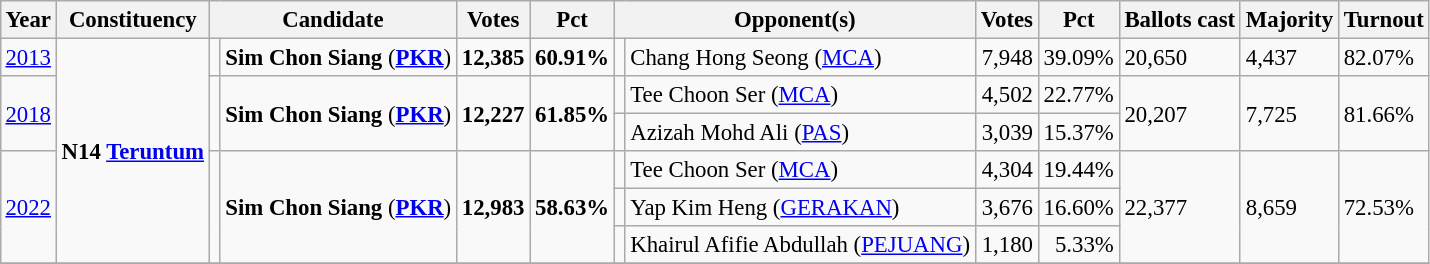<table class="wikitable" style="margin:0.5em ; font-size:95%">
<tr>
<th>Year</th>
<th>Constituency</th>
<th colspan=2>Candidate</th>
<th>Votes</th>
<th>Pct</th>
<th colspan=2>Opponent(s)</th>
<th>Votes</th>
<th>Pct</th>
<th>Ballots cast</th>
<th>Majority</th>
<th>Turnout</th>
</tr>
<tr>
<td><a href='#'>2013</a></td>
<td rowspan=6><strong>N14 <a href='#'>Teruntum</a></strong></td>
<td></td>
<td><strong>Sim Chon Siang</strong> (<a href='#'><strong>PKR</strong></a>)</td>
<td align=right><strong>12,385</strong></td>
<td><strong>60.91%</strong></td>
<td></td>
<td>Chang Hong Seong (<a href='#'>MCA</a>)</td>
<td align=right>7,948</td>
<td>39.09%</td>
<td>20,650</td>
<td>4,437</td>
<td>82.07%</td>
</tr>
<tr>
<td rowspan=2><a href='#'>2018</a></td>
<td rowspan=2 ></td>
<td rowspan=2><strong>Sim Chon Siang</strong> (<a href='#'><strong>PKR</strong></a>)</td>
<td rowspan=2 align=right><strong>12,227</strong></td>
<td rowspan=2><strong>61.85%</strong></td>
<td></td>
<td>Tee Choon Ser (<a href='#'>MCA</a>)</td>
<td align=right>4,502</td>
<td>22.77%</td>
<td rowspan=2>20,207</td>
<td rowspan=2>7,725</td>
<td rowspan=2>81.66%</td>
</tr>
<tr>
<td></td>
<td>Azizah Mohd Ali (<a href='#'>PAS</a>)</td>
<td align=right>3,039</td>
<td>15.37%</td>
</tr>
<tr>
<td rowspan=3><a href='#'>2022</a></td>
<td rowspan=3 ></td>
<td rowspan=3><strong>Sim Chon Siang</strong> (<a href='#'><strong>PKR</strong></a>)</td>
<td rowspan=3 align=right><strong>12,983</strong></td>
<td rowspan=3><strong>58.63%</strong></td>
<td></td>
<td>Tee Choon Ser (<a href='#'>MCA</a>)</td>
<td align=right>4,304</td>
<td>19.44%</td>
<td rowspan=3>22,377</td>
<td rowspan=3>8,659</td>
<td rowspan=3>72.53%</td>
</tr>
<tr>
<td bgcolor=></td>
<td>Yap Kim Heng (<a href='#'>GERAKAN</a>)</td>
<td align=right>3,676</td>
<td>16.60%</td>
</tr>
<tr>
<td bgcolor=></td>
<td>Khairul Afifie Abdullah (<a href='#'>PEJUANG</a>)</td>
<td align=right>1,180</td>
<td align=right>5.33%</td>
</tr>
<tr>
</tr>
</table>
